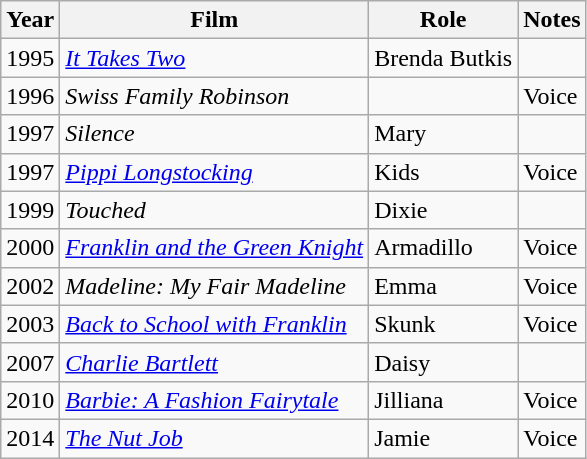<table class="wikitable sortable">
<tr>
<th>Year</th>
<th>Film</th>
<th>Role</th>
<th class="unsortable">Notes</th>
</tr>
<tr>
<td>1995</td>
<td><em><a href='#'>It Takes Two</a></em></td>
<td>Brenda Butkis</td>
<td></td>
</tr>
<tr>
<td>1996</td>
<td><em>Swiss Family Robinson</em></td>
<td></td>
<td>Voice</td>
</tr>
<tr>
<td>1997</td>
<td><em>Silence</em></td>
<td>Mary</td>
<td></td>
</tr>
<tr>
<td>1997</td>
<td><em><a href='#'>Pippi Longstocking</a></em></td>
<td>Kids</td>
<td>Voice</td>
</tr>
<tr>
<td>1999</td>
<td><em>Touched</em></td>
<td>Dixie</td>
<td></td>
</tr>
<tr>
<td>2000</td>
<td><em><a href='#'>Franklin and the Green Knight</a></em></td>
<td>Armadillo</td>
<td>Voice</td>
</tr>
<tr>
<td>2002</td>
<td><em>Madeline: My Fair Madeline</em></td>
<td>Emma</td>
<td>Voice</td>
</tr>
<tr>
<td>2003</td>
<td><em><a href='#'>Back to School with Franklin</a></em></td>
<td>Skunk</td>
<td>Voice</td>
</tr>
<tr>
<td>2007</td>
<td><em><a href='#'>Charlie Bartlett</a></em></td>
<td>Daisy</td>
<td></td>
</tr>
<tr>
<td>2010</td>
<td><em><a href='#'>Barbie: A Fashion Fairytale</a></em></td>
<td>Jilliana</td>
<td>Voice</td>
</tr>
<tr>
<td>2014</td>
<td data-sort-value="Nut Job, The"><em><a href='#'>The Nut Job</a></em></td>
<td>Jamie</td>
<td>Voice</td>
</tr>
</table>
